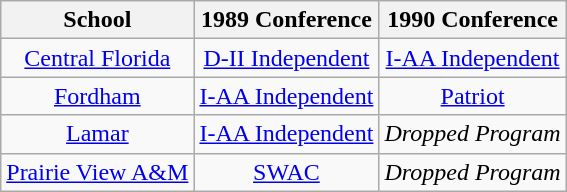<table class="wikitable sortable">
<tr>
<th>School</th>
<th>1989 Conference</th>
<th>1990 Conference</th>
</tr>
<tr style="text-align:center;">
<td><a href='#'>Central Florida</a></td>
<td><a href='#'>D-II Independent</a></td>
<td><a href='#'>I-AA Independent</a></td>
</tr>
<tr style="text-align:center;">
<td><a href='#'>Fordham</a></td>
<td><a href='#'>I-AA Independent</a></td>
<td><a href='#'>Patriot</a></td>
</tr>
<tr style="text-align:center;">
<td><a href='#'>Lamar</a></td>
<td><a href='#'>I-AA Independent</a></td>
<td><em>Dropped Program</em></td>
</tr>
<tr style="text-align:center;">
<td><a href='#'>Prairie View A&M</a></td>
<td><a href='#'>SWAC</a></td>
<td><em>Dropped Program</em></td>
</tr>
</table>
